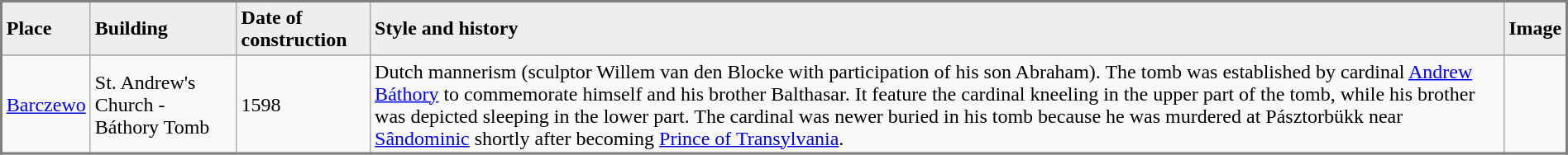<table class="wikitable" style="border: 2px solid gray; border-collapse: collapse;" width="100%">
<tr>
<td bgcolor="#EEEEEE"><strong>Place</strong></td>
<td bgcolor="#EEEEEE"><strong>Building</strong></td>
<td bgcolor="#EEEEEE"><strong>Date of construction</strong></td>
<td bgcolor="#EEEEEE"><strong>Style and history</strong></td>
<td bgcolor="#EEEEEE"><strong>Image</strong></td>
</tr>
<tr>
</tr>
<tr>
<td><a href='#'>Barczewo</a></td>
<td>St. Andrew's Church - Báthory Tomb</td>
<td>1598</td>
<td>Dutch mannerism (sculptor Willem van den Blocke with participation of his son Abraham). The tomb was established by cardinal <a href='#'>Andrew Báthory</a> to commemorate himself and his brother Balthasar. It feature the cardinal kneeling in the upper part of the tomb, while his brother was depicted sleeping in the lower part. The cardinal was newer buried in his tomb because he was murdered at Pásztorbükk near <a href='#'>Sândominic</a> shortly after becoming <a href='#'>Prince of Transylvania</a>.</td>
<td></td>
</tr>
<tr>
</tr>
</table>
